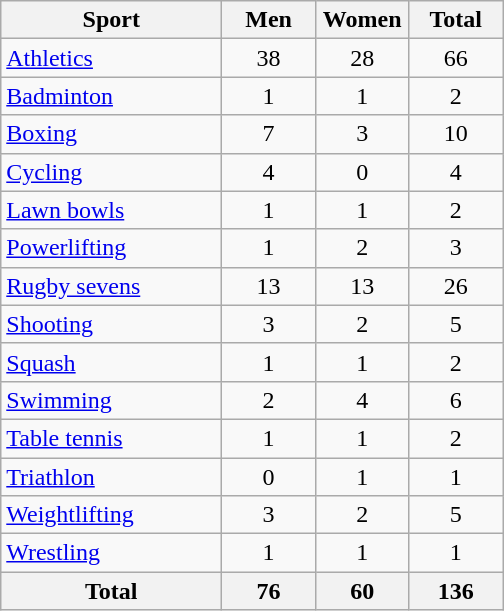<table class="wikitable sortable" style="text-align:center;">
<tr>
<th width=140>Sport</th>
<th width=55>Men</th>
<th width=55>Women</th>
<th width=55>Total</th>
</tr>
<tr>
<td align=left><a href='#'>Athletics</a></td>
<td>38</td>
<td>28</td>
<td>66</td>
</tr>
<tr>
<td align=left><a href='#'>Badminton</a></td>
<td>1</td>
<td>1</td>
<td>2</td>
</tr>
<tr>
<td align=left><a href='#'>Boxing</a></td>
<td>7</td>
<td>3</td>
<td>10</td>
</tr>
<tr>
<td align=left><a href='#'>Cycling</a></td>
<td>4</td>
<td>0</td>
<td>4</td>
</tr>
<tr>
<td align=left><a href='#'>Lawn bowls</a></td>
<td>1</td>
<td>1</td>
<td>2</td>
</tr>
<tr>
<td align=left><a href='#'>Powerlifting</a></td>
<td>1</td>
<td>2</td>
<td>3</td>
</tr>
<tr>
<td align=left><a href='#'>Rugby sevens</a></td>
<td>13</td>
<td>13</td>
<td>26</td>
</tr>
<tr>
<td align=left><a href='#'>Shooting</a></td>
<td>3</td>
<td>2</td>
<td>5</td>
</tr>
<tr>
<td align=left><a href='#'>Squash</a></td>
<td>1</td>
<td>1</td>
<td>2</td>
</tr>
<tr>
<td align=left><a href='#'>Swimming</a></td>
<td>2</td>
<td>4</td>
<td>6</td>
</tr>
<tr>
<td align=left><a href='#'>Table tennis</a></td>
<td>1</td>
<td>1</td>
<td>2</td>
</tr>
<tr>
<td align=left><a href='#'>Triathlon</a></td>
<td>0</td>
<td>1</td>
<td>1</td>
</tr>
<tr>
<td align=left><a href='#'>Weightlifting</a></td>
<td>3</td>
<td>2</td>
<td>5</td>
</tr>
<tr>
<td align=left><a href='#'>Wrestling</a></td>
<td>1</td>
<td>1</td>
<td>1</td>
</tr>
<tr>
<th>Total</th>
<th>76</th>
<th>60</th>
<th>136</th>
</tr>
</table>
